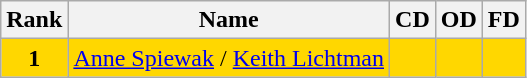<table class="wikitable">
<tr>
<th>Rank</th>
<th>Name</th>
<th>CD</th>
<th>OD</th>
<th>FD</th>
</tr>
<tr bgcolor="gold">
<td align="center"><strong>1</strong></td>
<td><a href='#'>Anne Spiewak</a> / <a href='#'>Keith Lichtman</a></td>
<td></td>
<td></td>
<td></td>
</tr>
</table>
